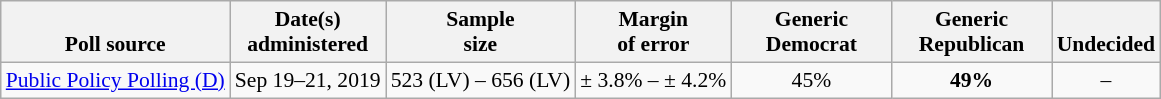<table class="wikitable" style="font-size:90%;text-align:center;">
<tr valign=bottom>
<th>Poll source</th>
<th>Date(s)<br>administered</th>
<th>Sample<br>size</th>
<th>Margin<br>of error</th>
<th style="width:100px;">Generic<br>Democrat</th>
<th style="width:100px;">Generic<br>Republican</th>
<th>Undecided</th>
</tr>
<tr>
<td style="text-align:left;"><a href='#'>Public Policy Polling (D)</a></td>
<td>Sep 19–21, 2019</td>
<td>523 (LV) – 656 (LV)</td>
<td>± 3.8% – ± 4.2%</td>
<td>45%</td>
<td><strong>49%</strong></td>
<td>–</td>
</tr>
</table>
